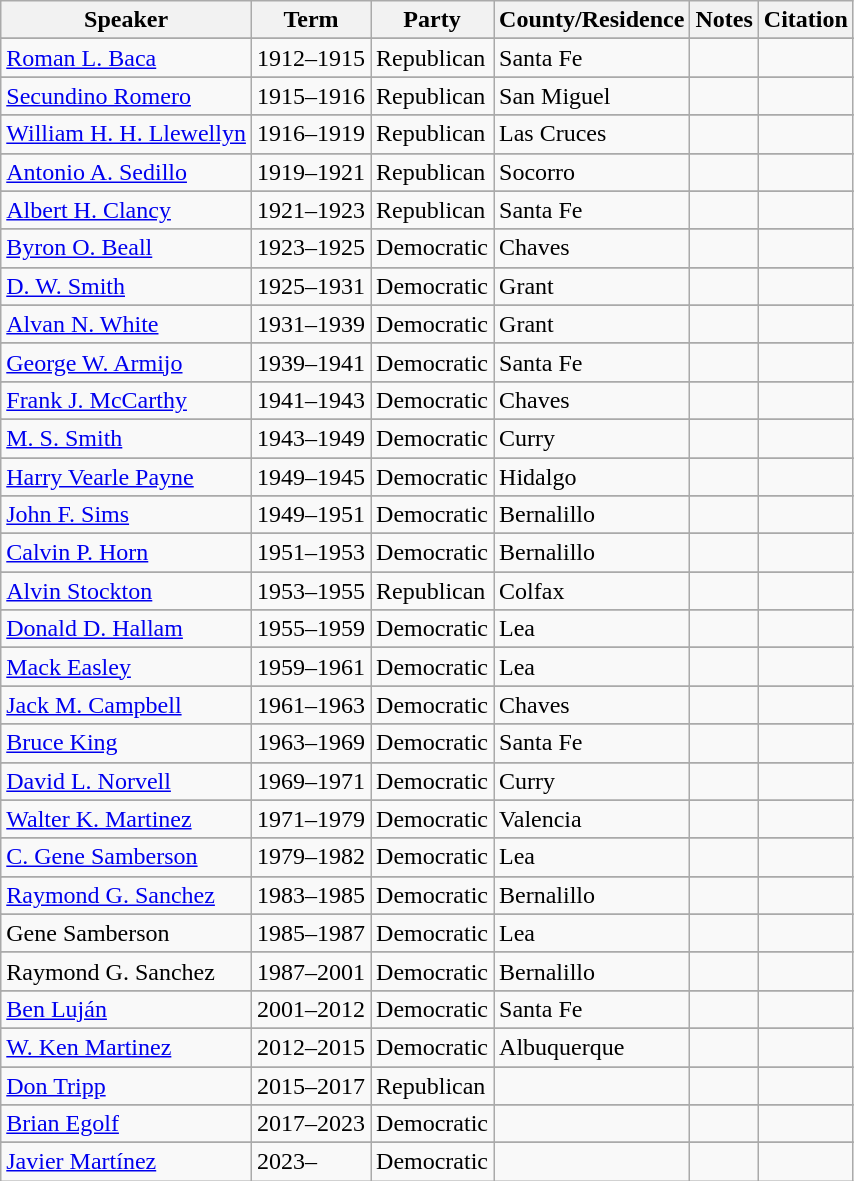<table class="wikitable sortable">
<tr>
<th>Speaker</th>
<th>Term</th>
<th>Party</th>
<th>County/Residence</th>
<th>Notes</th>
<th>Citation</th>
</tr>
<tr>
</tr>
<tr>
<td><a href='#'>Roman L. Baca</a></td>
<td>1912–1915</td>
<td>Republican</td>
<td>Santa Fe</td>
<td></td>
<td></td>
</tr>
<tr>
</tr>
<tr>
<td><a href='#'>Secundino Romero</a></td>
<td>1915–1916</td>
<td>Republican</td>
<td>San Miguel</td>
<td></td>
<td></td>
</tr>
<tr>
</tr>
<tr>
<td><a href='#'>William H. H. Llewellyn</a></td>
<td>1916–1919</td>
<td>Republican</td>
<td>Las Cruces</td>
<td></td>
<td></td>
</tr>
<tr>
</tr>
<tr>
<td><a href='#'>Antonio A. Sedillo</a></td>
<td>1919–1921</td>
<td>Republican</td>
<td>Socorro</td>
<td></td>
<td></td>
</tr>
<tr>
</tr>
<tr>
<td><a href='#'>Albert H. Clancy</a></td>
<td>1921–1923</td>
<td>Republican</td>
<td>Santa Fe</td>
<td></td>
<td></td>
</tr>
<tr>
</tr>
<tr>
<td><a href='#'>Byron O. Beall</a></td>
<td>1923–1925</td>
<td>Democratic</td>
<td>Chaves</td>
<td></td>
<td></td>
</tr>
<tr>
</tr>
<tr>
<td><a href='#'>D. W. Smith</a></td>
<td>1925–1931</td>
<td>Democratic</td>
<td>Grant</td>
<td></td>
<td></td>
</tr>
<tr>
</tr>
<tr>
<td><a href='#'>Alvan N. White</a></td>
<td>1931–1939</td>
<td>Democratic</td>
<td>Grant</td>
<td></td>
<td></td>
</tr>
<tr>
</tr>
<tr>
<td><a href='#'>George W. Armijo</a></td>
<td>1939–1941</td>
<td>Democratic</td>
<td>Santa Fe</td>
<td></td>
<td></td>
</tr>
<tr>
</tr>
<tr>
<td><a href='#'>Frank J. McCarthy</a></td>
<td>1941–1943</td>
<td>Democratic</td>
<td>Chaves</td>
<td></td>
<td></td>
</tr>
<tr>
</tr>
<tr>
<td><a href='#'>M. S. Smith</a></td>
<td>1943–1949</td>
<td>Democratic</td>
<td>Curry</td>
<td></td>
<td></td>
</tr>
<tr>
</tr>
<tr>
<td><a href='#'>Harry Vearle Payne</a></td>
<td>1949–1945</td>
<td>Democratic</td>
<td>Hidalgo</td>
<td></td>
<td></td>
</tr>
<tr>
</tr>
<tr>
<td><a href='#'>John F. Sims</a></td>
<td>1949–1951</td>
<td>Democratic</td>
<td>Bernalillo</td>
<td></td>
<td></td>
</tr>
<tr>
</tr>
<tr>
<td><a href='#'>Calvin P. Horn</a></td>
<td>1951–1953</td>
<td>Democratic</td>
<td>Bernalillo</td>
<td></td>
<td></td>
</tr>
<tr>
</tr>
<tr>
<td><a href='#'>Alvin Stockton</a></td>
<td>1953–1955</td>
<td>Republican</td>
<td>Colfax</td>
<td></td>
<td></td>
</tr>
<tr>
</tr>
<tr>
<td><a href='#'>Donald D. Hallam</a></td>
<td>1955–1959</td>
<td>Democratic</td>
<td>Lea</td>
<td></td>
<td></td>
</tr>
<tr>
</tr>
<tr>
<td><a href='#'>Mack Easley</a></td>
<td>1959–1961</td>
<td>Democratic</td>
<td>Lea</td>
<td></td>
<td></td>
</tr>
<tr>
</tr>
<tr>
<td><a href='#'>Jack M. Campbell</a></td>
<td>1961–1963</td>
<td>Democratic</td>
<td>Chaves</td>
<td></td>
<td></td>
</tr>
<tr>
</tr>
<tr>
<td><a href='#'>Bruce King</a></td>
<td>1963–1969</td>
<td>Democratic</td>
<td>Santa Fe</td>
<td></td>
<td></td>
</tr>
<tr>
</tr>
<tr>
<td><a href='#'>David L. Norvell</a></td>
<td>1969–1971</td>
<td>Democratic</td>
<td>Curry</td>
<td></td>
<td></td>
</tr>
<tr>
</tr>
<tr>
<td><a href='#'>Walter K. Martinez</a></td>
<td>1971–1979</td>
<td>Democratic</td>
<td>Valencia</td>
<td></td>
<td></td>
</tr>
<tr>
</tr>
<tr>
<td><a href='#'>C. Gene Samberson</a></td>
<td>1979–1982</td>
<td>Democratic</td>
<td>Lea</td>
<td></td>
<td></td>
</tr>
<tr>
</tr>
<tr>
<td><a href='#'>Raymond G. Sanchez</a></td>
<td>1983–1985</td>
<td>Democratic</td>
<td>Bernalillo</td>
<td></td>
<td></td>
</tr>
<tr>
</tr>
<tr>
<td>Gene Samberson</td>
<td>1985–1987</td>
<td>Democratic</td>
<td>Lea</td>
<td></td>
<td></td>
</tr>
<tr>
</tr>
<tr>
<td>Raymond G. Sanchez</td>
<td>1987–2001</td>
<td>Democratic</td>
<td>Bernalillo</td>
<td></td>
<td></td>
</tr>
<tr>
</tr>
<tr>
<td><a href='#'>Ben Luján</a></td>
<td>2001–2012</td>
<td>Democratic</td>
<td>Santa Fe</td>
<td></td>
<td></td>
</tr>
<tr>
</tr>
<tr>
<td><a href='#'>W. Ken Martinez</a></td>
<td>2012–2015</td>
<td>Democratic</td>
<td>Albuquerque</td>
<td></td>
<td></td>
</tr>
<tr>
</tr>
<tr>
<td><a href='#'>Don Tripp</a></td>
<td>2015–2017</td>
<td>Republican</td>
<td></td>
<td></td>
<td></td>
</tr>
<tr>
</tr>
<tr>
<td><a href='#'>Brian Egolf</a></td>
<td>2017–2023</td>
<td>Democratic</td>
<td></td>
<td></td>
<td></td>
</tr>
<tr>
</tr>
<tr>
<td><a href='#'>Javier Martínez</a></td>
<td>2023–</td>
<td>Democratic</td>
<td></td>
<td></td>
<td></td>
</tr>
</table>
